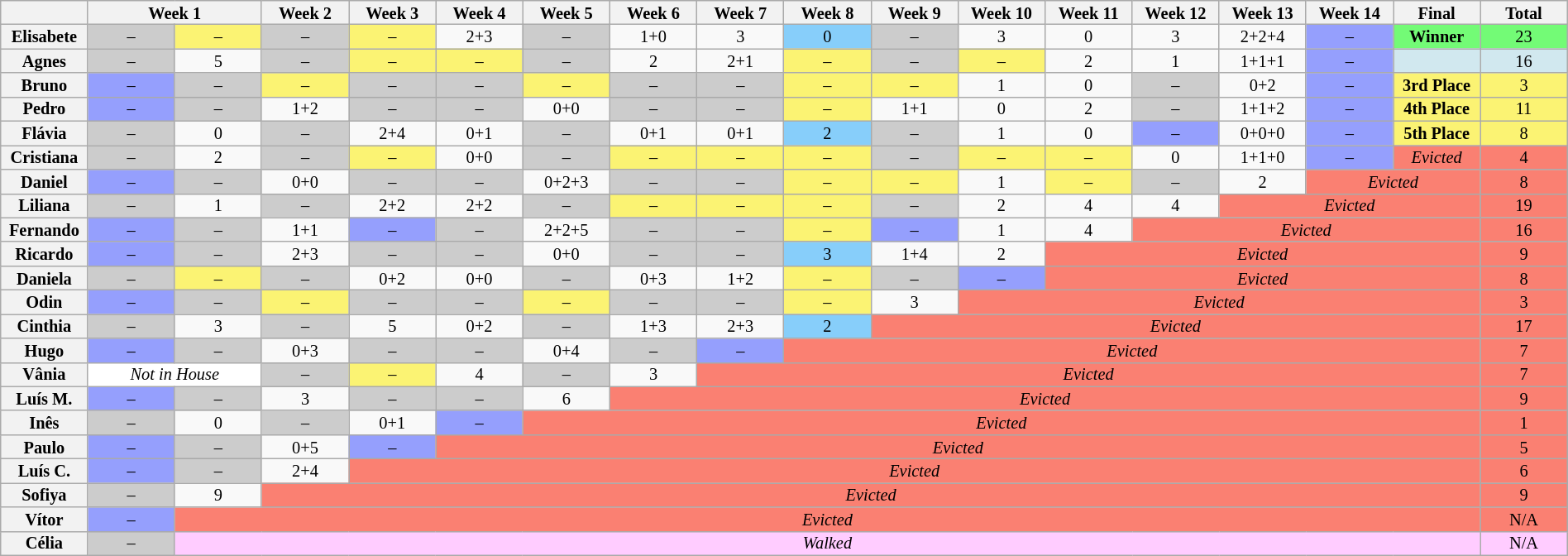<table class="wikitable" style="width: 100%; text-align:center; font-size:85%; line-height:13px;">
<tr>
<th style="width: 5%;"></th>
<th colspan="2" style="width: 10%;">Week 1</th>
<th style="width: 5%;">Week 2</th>
<th style="width: 5%;">Week 3</th>
<th style="width: 5%;">Week 4</th>
<th style="width: 5%;">Week 5</th>
<th style="width: 5%;">Week 6</th>
<th style="width: 5%;">Week 7</th>
<th style="width: 5%;">Week 8</th>
<th style="width: 5%;">Week 9</th>
<th style="width: 5%;">Week 10</th>
<th style="width: 5%;">Week 11</th>
<th style="width: 5%;">Week 12</th>
<th style="width: 5%;">Week 13</th>
<th style="width: 5%;">Week 14</th>
<th style="width: 5%;">Final</th>
<th style="width: 5%;">Total</th>
</tr>
<tr>
<th>Elisabete</th>
<td bgcolor="#CCCCCC">–</td>
<td bgcolor="FBF373">–</td>
<td bgcolor="#CCCCCC">–</td>
<td bgcolor="FBF373">–</td>
<td>2+3</td>
<td bgcolor="#CCCCCC">–</td>
<td>1+0</td>
<td>3</td>
<td bgcolor="87CEFA">0</td>
<td bgcolor="#CCCCCC">–</td>
<td>3</td>
<td>0</td>
<td>3</td>
<td>2+2+4</td>
<td bgcolor="959ffd">–</td>
<td bgcolor="73FB76"><strong>Winner</strong></td>
<td bgcolor="73FB76">23</td>
</tr>
<tr>
<th>Agnes</th>
<td bgcolor="#CCCCCC">–</td>
<td>5</td>
<td bgcolor="#CCCCCC">–</td>
<td bgcolor="FBF373">–</td>
<td bgcolor="FBF373">–</td>
<td bgcolor="#CCCCCC">–</td>
<td>2</td>
<td>2+1</td>
<td bgcolor="FBF373">–</td>
<td bgcolor="#CCCCCC">–</td>
<td bgcolor="FBF373">–</td>
<td>2</td>
<td>1</td>
<td>1+1+1</td>
<td bgcolor="959ffd">–</td>
<td bgcolor="D1E8EF"></td>
<td bgcolor="D1E8EF">16</td>
</tr>
<tr>
<th>Bruno</th>
<td bgcolor="959ffd">–</td>
<td bgcolor="#CCCCCC">–</td>
<td bgcolor="FBF373">–</td>
<td bgcolor="#CCCCCC">–</td>
<td bgcolor="#CCCCCC">–</td>
<td bgcolor="FBF373">–</td>
<td bgcolor="#CCCCCC">–</td>
<td bgcolor="#CCCCCC">–</td>
<td bgcolor="FBF373">–</td>
<td bgcolor="FBF373">–</td>
<td>1</td>
<td>0</td>
<td bgcolor="#CCCCCC">–</td>
<td>0+2</td>
<td bgcolor="959ffd">–</td>
<td bgcolor="FBF373"><strong>3rd Place</strong></td>
<td bgcolor="FBF373">3</td>
</tr>
<tr>
<th>Pedro</th>
<td bgcolor="959ffd">–</td>
<td bgcolor="#CCCCCC">–</td>
<td>1+2</td>
<td bgcolor="#CCCCCC">–</td>
<td bgcolor="#CCCCCC">–</td>
<td>0+0</td>
<td bgcolor="#CCCCCC">–</td>
<td bgcolor="#CCCCCC">–</td>
<td bgcolor="FBF373">–</td>
<td>1+1</td>
<td>0</td>
<td>2</td>
<td bgcolor="#CCCCCC">–</td>
<td>1+1+2</td>
<td bgcolor="959ffd">–</td>
<td bgcolor="FBF373"><strong>4th Place</strong></td>
<td bgcolor="FBF373">11</td>
</tr>
<tr>
<th>Flávia</th>
<td bgcolor="#CCCCCC">–</td>
<td>0</td>
<td bgcolor="#CCCCCC">–</td>
<td>2+4</td>
<td>0+1</td>
<td bgcolor="#CCCCCC">–</td>
<td>0+1</td>
<td>0+1</td>
<td bgcolor="87CEFA">2</td>
<td bgcolor="#CCCCCC">–</td>
<td>1</td>
<td>0</td>
<td bgcolor="959ffd">–</td>
<td>0+0+0</td>
<td bgcolor="959ffd">–</td>
<td bgcolor="FBF373"><strong>5th Place</strong></td>
<td bgcolor="FBF373">8</td>
</tr>
<tr>
<th>Cristiana</th>
<td bgcolor="#CCCCCC">–</td>
<td>2</td>
<td bgcolor="#CCCCCC">–</td>
<td bgcolor="FBF373">–</td>
<td>0+0</td>
<td bgcolor="#CCCCCC">–</td>
<td bgcolor="FBF373">–</td>
<td bgcolor="FBF373">–</td>
<td bgcolor="FBF373">–</td>
<td bgcolor="#CCCCCC">–</td>
<td bgcolor="FBF373">–</td>
<td bgcolor="FBF373">–</td>
<td>0</td>
<td>1+1+0</td>
<td bgcolor="959ffd">–</td>
<td bgcolor="salmon"><em>Evicted</em></td>
<td bgcolor="salmon">4</td>
</tr>
<tr>
<th>Daniel</th>
<td bgcolor="959ffd">–</td>
<td bgcolor="#CCCCCC">–</td>
<td>0+0</td>
<td bgcolor="#CCCCCC">–</td>
<td bgcolor="#CCCCCC">–</td>
<td>0+2+3</td>
<td bgcolor="#CCCCCC">–</td>
<td bgcolor="#CCCCCC">–</td>
<td bgcolor="FBF373">–</td>
<td bgcolor="FBF373">–</td>
<td>1</td>
<td bgcolor="FBF373">–</td>
<td bgcolor="#CCCCCC">–</td>
<td>2</td>
<td colspan=2 bgcolor="salmon"><em>Evicted</em></td>
<td bgcolor="salmon">8</td>
</tr>
<tr>
<th>Liliana</th>
<td bgcolor="#CCCCCC">–</td>
<td>1</td>
<td bgcolor="#CCCCCC">–</td>
<td>2+2</td>
<td>2+2</td>
<td bgcolor="#CCCCCC">–</td>
<td bgcolor="FBF373">–</td>
<td bgcolor="FBF373">–</td>
<td bgcolor="FBF373">–</td>
<td bgcolor="#CCCCCC">–</td>
<td>2</td>
<td>4</td>
<td>4</td>
<td colspan=3 bgcolor="salmon"><em>Evicted</em></td>
<td bgcolor="salmon">19</td>
</tr>
<tr>
<th>Fernando</th>
<td bgcolor="959ffd">–</td>
<td bgcolor="#CCCCCC">–</td>
<td>1+1</td>
<td bgcolor="959ffd">–</td>
<td bgcolor="#CCCCCC">–</td>
<td>2+2+5</td>
<td bgcolor="#CCCCCC">–</td>
<td bgcolor="#CCCCCC">–</td>
<td bgcolor="FBF373">–</td>
<td bgcolor="959ffd">–</td>
<td>1</td>
<td>4</td>
<td colspan=4 bgcolor="salmon"><em>Evicted</em></td>
<td bgcolor="salmon">16</td>
</tr>
<tr>
<th>Ricardo</th>
<td bgcolor="959ffd">–</td>
<td bgcolor="#CCCCCC">–</td>
<td>2+3</td>
<td bgcolor="#CCCCCC">–</td>
<td bgcolor="#CCCCCC">–</td>
<td>0+0</td>
<td bgcolor="#CCCCCC">–</td>
<td bgcolor="#CCCCCC">–</td>
<td bgcolor="87CEFA">3</td>
<td>1+4</td>
<td>2</td>
<td colspan=5 bgcolor="salmon"><em>Evicted</em></td>
<td bgcolor="salmon">9</td>
</tr>
<tr>
<th>Daniela</th>
<td bgcolor="#CCCCCC">–</td>
<td bgcolor="FBF373">–</td>
<td bgcolor="#CCCCCC">–</td>
<td>0+2</td>
<td>0+0</td>
<td bgcolor="#CCCCCC">–</td>
<td>0+3</td>
<td>1+2</td>
<td bgcolor="FBF373">–</td>
<td bgcolor="#CCCCCC">–</td>
<td bgcolor="959ffd">–</td>
<td colspan=5 bgcolor="salmon"><em>Evicted</em></td>
<td bgcolor="salmon">8</td>
</tr>
<tr>
<th>Odin</th>
<td bgcolor="959ffd">–</td>
<td bgcolor="#CCCCCC">–</td>
<td bgcolor="FBF373">–</td>
<td bgcolor="#CCCCCC">–</td>
<td bgcolor="#CCCCCC">–</td>
<td bgcolor="FBF373">–</td>
<td bgcolor="#CCCCCC">–</td>
<td bgcolor="#CCCCCC">–</td>
<td bgcolor="FBF373">–</td>
<td>3</td>
<td colspan=6 bgcolor="salmon"><em>Evicted</em></td>
<td bgcolor="salmon">3</td>
</tr>
<tr>
<th>Cinthia</th>
<td bgcolor="#CCCCCC">–</td>
<td>3</td>
<td bgcolor="#CCCCCC">–</td>
<td>5</td>
<td>0+2</td>
<td bgcolor="#CCCCCC">–</td>
<td>1+3</td>
<td>2+3</td>
<td bgcolor="87CEFA">2</td>
<td colspan=7 bgcolor="salmon"><em>Evicted</em></td>
<td bgcolor="salmon">17</td>
</tr>
<tr>
<th>Hugo</th>
<td bgcolor="959ffd">–</td>
<td bgcolor="#CCCCCC">–</td>
<td>0+3</td>
<td bgcolor="#CCCCCC">–</td>
<td bgcolor="#CCCCCC">–</td>
<td>0+4</td>
<td bgcolor="#CCCCCC">–</td>
<td bgcolor="959ffd">–</td>
<td colspan=8 bgcolor="salmon"><em>Evicted</em></td>
<td bgcolor="salmon">7</td>
</tr>
<tr>
<th>Vânia</th>
<td colspan="2" bgcolor="white" nowrap><em>Not in House</em></td>
<td bgcolor="#CCCCCC">–</td>
<td bgcolor="FBF373">–</td>
<td>4</td>
<td bgcolor="#CCCCCC">–</td>
<td>3</td>
<td colspan=9 bgcolor="salmon"><em>Evicted</em></td>
<td bgcolor="salmon">7</td>
</tr>
<tr>
<th>Luís M.</th>
<td bgcolor="959ffd">–</td>
<td bgcolor="#CCCCCC">–</td>
<td>3</td>
<td bgcolor="#CCCCCC">–</td>
<td bgcolor="#CCCCCC">–</td>
<td>6</td>
<td colspan=10 bgcolor="salmon"><em>Evicted</em></td>
<td bgcolor="salmon">9</td>
</tr>
<tr>
<th>Inês</th>
<td bgcolor="#CCCCCC">–</td>
<td>0</td>
<td bgcolor="#CCCCCC">–</td>
<td>0+1</td>
<td bgcolor="959ffd">–</td>
<td colspan=11 bgcolor="salmon"><em>Evicted</em></td>
<td bgcolor="salmon">1</td>
</tr>
<tr>
<th>Paulo</th>
<td bgcolor="959ffd">–</td>
<td bgcolor="#CCCCCC">–</td>
<td>0+5</td>
<td bgcolor="959ffd">–</td>
<td colspan=12 bgcolor="salmon"><em>Evicted</em></td>
<td bgcolor="salmon">5</td>
</tr>
<tr>
<th>Luís C.</th>
<td bgcolor="959ffd">–</td>
<td bgcolor="#CCCCCC">–</td>
<td>2+4</td>
<td colspan=13 bgcolor="salmon"><em>Evicted</em></td>
<td bgcolor="salmon">6</td>
</tr>
<tr>
<th>Sofiya</th>
<td bgcolor="#CCCCCC">–</td>
<td>9</td>
<td colspan=14 bgcolor="salmon"><em>Evicted</em></td>
<td bgcolor="salmon">9</td>
</tr>
<tr>
<th>Vítor</th>
<td bgcolor="959ffd">–</td>
<td colspan=15 bgcolor="salmon"><em>Evicted</em></td>
<td bgcolor="salmon">N/A</td>
</tr>
<tr>
<th>Célia</th>
<td bgcolor="#CCCCCC">–</td>
<td colspan=15 bgcolor="FFCCFF"><em>Walked</em></td>
<td bgcolor="FFCCFF">N/A</td>
</tr>
</table>
